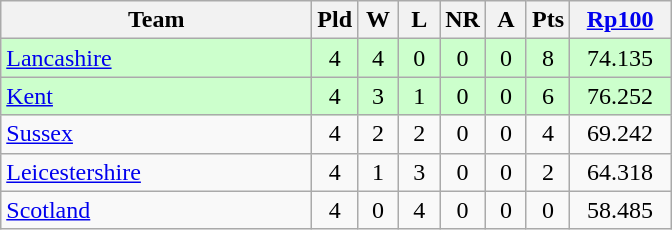<table class="wikitable" style="text-align: center;">
<tr>
<th width=200>Team</th>
<th width=20>Pld</th>
<th width=20>W</th>
<th width=20>L</th>
<th width=20>NR</th>
<th width=20>A</th>
<th width=20>Pts</th>
<th width=60><a href='#'>Rp100</a></th>
</tr>
<tr bgcolor="#ccffcc">
<td align=left><a href='#'>Lancashire</a></td>
<td>4</td>
<td>4</td>
<td>0</td>
<td>0</td>
<td>0</td>
<td>8</td>
<td>74.135</td>
</tr>
<tr bgcolor="#ccffcc">
<td align=left><a href='#'>Kent</a></td>
<td>4</td>
<td>3</td>
<td>1</td>
<td>0</td>
<td>0</td>
<td>6</td>
<td>76.252</td>
</tr>
<tr>
<td align=left><a href='#'>Sussex</a></td>
<td>4</td>
<td>2</td>
<td>2</td>
<td>0</td>
<td>0</td>
<td>4</td>
<td>69.242</td>
</tr>
<tr>
<td align=left><a href='#'>Leicestershire</a></td>
<td>4</td>
<td>1</td>
<td>3</td>
<td>0</td>
<td>0</td>
<td>2</td>
<td>64.318</td>
</tr>
<tr>
<td align=left><a href='#'>Scotland</a></td>
<td>4</td>
<td>0</td>
<td>4</td>
<td>0</td>
<td>0</td>
<td>0</td>
<td>58.485</td>
</tr>
</table>
